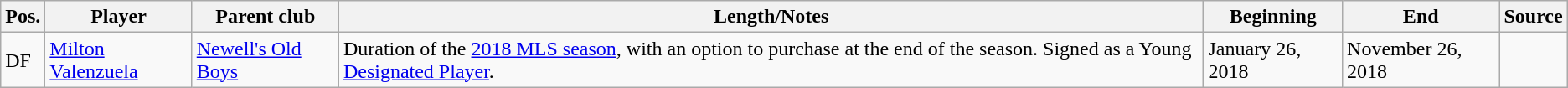<table class="wikitable sortable" style="text-align: left">
<tr>
<th><strong>Pos.</strong></th>
<th><strong>Player</strong></th>
<th><strong>Parent club</strong></th>
<th><strong>Length/Notes</strong></th>
<th><strong>Beginning</strong></th>
<th><strong>End</strong></th>
<th><strong>Source</strong></th>
</tr>
<tr>
<td>DF</td>
<td> <a href='#'>Milton Valenzuela</a></td>
<td> <a href='#'>Newell's Old Boys</a></td>
<td>Duration of the <a href='#'>2018 MLS season</a>, with an option to purchase at the end of the season. Signed as a Young <a href='#'>Designated Player</a>.</td>
<td>January 26, 2018</td>
<td>November 26, 2018</td>
<td align=center></td>
</tr>
</table>
